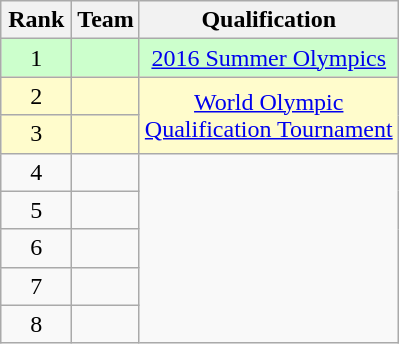<table class="wikitable" style="text-align: center;">
<tr>
<th width=40>Rank</th>
<th>Team</th>
<th>Qualification</th>
</tr>
<tr bgcolor=#ccffcc>
<td>1</td>
<td style="text-align:left;"></td>
<td><a href='#'>2016 Summer Olympics</a></td>
</tr>
<tr bgcolor=#fffccc>
<td>2</td>
<td style="text-align:left;"></td>
<td rowspan=2><a href='#'>World Olympic<br>Qualification Tournament</a></td>
</tr>
<tr bgcolor=#fffccc>
<td>3</td>
<td style="text-align:left;"></td>
</tr>
<tr>
<td>4</td>
<td style="text-align:left;"></td>
</tr>
<tr>
<td>5</td>
<td style="text-align:left;"></td>
</tr>
<tr>
<td>6</td>
<td style="text-align:left;"></td>
</tr>
<tr>
<td>7</td>
<td style="text-align:left;"></td>
</tr>
<tr>
<td>8</td>
<td style="text-align:left;"></td>
</tr>
</table>
